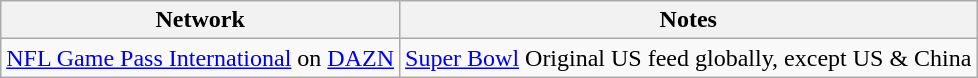<table class="wikitable">
<tr>
<th>Network</th>
<th>Notes</th>
</tr>
<tr>
<td><a href='#'>NFL Game Pass International</a> on <a href='#'>DAZN</a></td>
<td><a href='#'>Super Bowl</a> Original US feed globally, except US & China</td>
</tr>
</table>
